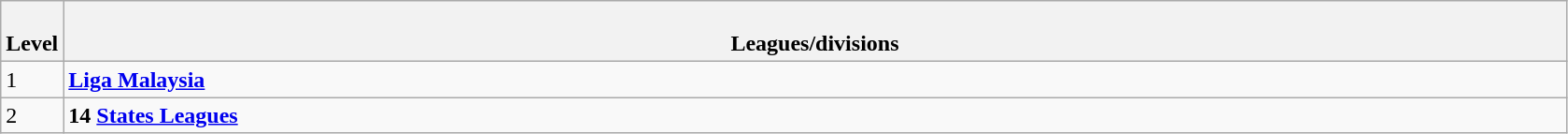<table class="wikitable" style="text-align: centre;">
<tr>
<th colspan="1" width="4%"><br>Level</th>
<th colspan="2" width="96%"><br>Leagues/divisions</th>
</tr>
<tr>
<td>1</td>
<td><strong><a href='#'>Liga Malaysia</a></strong></td>
</tr>
<tr>
<td>2</td>
<td><strong>14 <a href='#'>States Leagues</a></strong></td>
</tr>
</table>
